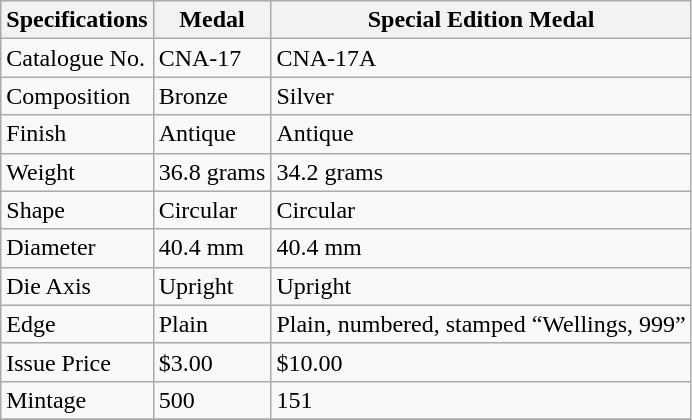<table class="wikitable">
<tr>
<th>Specifications</th>
<th>Medal</th>
<th>Special Edition Medal</th>
</tr>
<tr>
<td>Catalogue No.</td>
<td>CNA-17</td>
<td>CNA-17A</td>
</tr>
<tr>
<td>Composition</td>
<td>Bronze</td>
<td>Silver</td>
</tr>
<tr>
<td>Finish</td>
<td>Antique</td>
<td>Antique</td>
</tr>
<tr>
<td>Weight</td>
<td>36.8 grams</td>
<td>34.2 grams</td>
</tr>
<tr>
<td>Shape</td>
<td>Circular</td>
<td>Circular</td>
</tr>
<tr>
<td>Diameter</td>
<td>40.4 mm</td>
<td>40.4 mm</td>
</tr>
<tr>
<td>Die Axis</td>
<td>Upright</td>
<td>Upright</td>
</tr>
<tr>
<td>Edge</td>
<td>Plain</td>
<td>Plain, numbered, stamped “Wellings, 999”</td>
</tr>
<tr>
<td>Issue Price</td>
<td>$3.00</td>
<td>$10.00</td>
</tr>
<tr>
<td>Mintage</td>
<td>500</td>
<td>151</td>
</tr>
<tr>
</tr>
</table>
